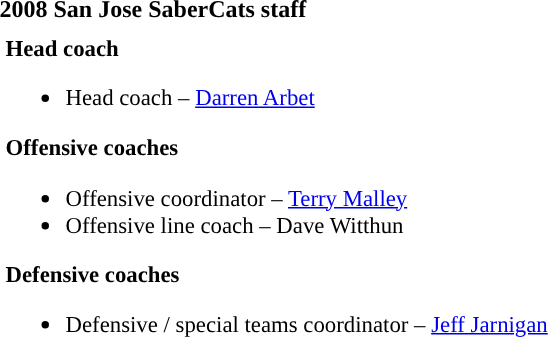<table class="toccolours" style="text-align: left;">
<tr>
<th colspan="7"><strong>2008 San Jose SaberCats staff</strong></th>
</tr>
<tr>
<td colspan=7 align="right"></td>
</tr>
<tr>
<td valign="top"></td>
<td style="font-size: 95%;" valign="top"><strong>Head coach</strong><br><ul><li>Head coach – <a href='#'>Darren Arbet</a></li></ul><strong>Offensive coaches</strong><ul><li>Offensive coordinator – <a href='#'>Terry Malley</a></li><li>Offensive line coach – Dave Witthun</li></ul><strong>Defensive coaches</strong><ul><li>Defensive / special teams coordinator – <a href='#'>Jeff Jarnigan</a></li></ul></td>
</tr>
</table>
